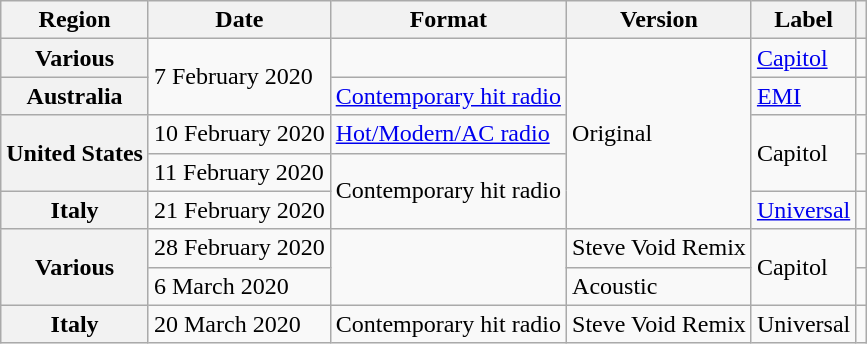<table class="wikitable plainrowheaders">
<tr>
<th scope="col">Region</th>
<th scope="col">Date</th>
<th scope="col">Format</th>
<th>Version</th>
<th scope="col">Label</th>
<th scope="col"></th>
</tr>
<tr>
<th scope="row">Various</th>
<td rowspan="2">7 February 2020</td>
<td></td>
<td rowspan="5">Original</td>
<td><a href='#'>Capitol</a></td>
<td></td>
</tr>
<tr>
<th scope="row">Australia</th>
<td><a href='#'>Contemporary hit radio</a></td>
<td><a href='#'>EMI</a></td>
<td></td>
</tr>
<tr>
<th scope="row" rowspan="2">United States</th>
<td>10 February 2020</td>
<td><a href='#'>Hot/Modern/AC radio</a></td>
<td rowspan="2">Capitol</td>
<td></td>
</tr>
<tr>
<td>11 February 2020</td>
<td rowspan="2">Contemporary hit radio</td>
<td></td>
</tr>
<tr>
<th scope="row">Italy</th>
<td>21 February 2020</td>
<td><a href='#'>Universal</a></td>
<td></td>
</tr>
<tr>
<th rowspan="2" scope="row">Various</th>
<td>28 February 2020</td>
<td rowspan="2"></td>
<td>Steve Void Remix</td>
<td rowspan="2">Capitol</td>
<td></td>
</tr>
<tr>
<td>6 March 2020</td>
<td>Acoustic</td>
<td></td>
</tr>
<tr>
<th scope="row">Italy</th>
<td>20 March 2020</td>
<td>Contemporary hit radio</td>
<td>Steve Void Remix</td>
<td>Universal</td>
<td></td>
</tr>
</table>
